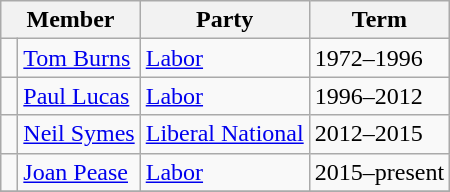<table class="wikitable">
<tr>
<th colspan="2">Member</th>
<th>Party</th>
<th>Term</th>
</tr>
<tr>
<td> </td>
<td><a href='#'>Tom Burns</a></td>
<td><a href='#'>Labor</a></td>
<td>1972–1996</td>
</tr>
<tr>
<td> </td>
<td><a href='#'>Paul Lucas</a></td>
<td><a href='#'>Labor</a></td>
<td>1996–2012</td>
</tr>
<tr>
<td> </td>
<td><a href='#'>Neil Symes</a></td>
<td><a href='#'>Liberal National</a></td>
<td>2012–2015</td>
</tr>
<tr>
<td> </td>
<td><a href='#'>Joan Pease</a></td>
<td><a href='#'>Labor</a></td>
<td>2015–present</td>
</tr>
<tr>
</tr>
</table>
